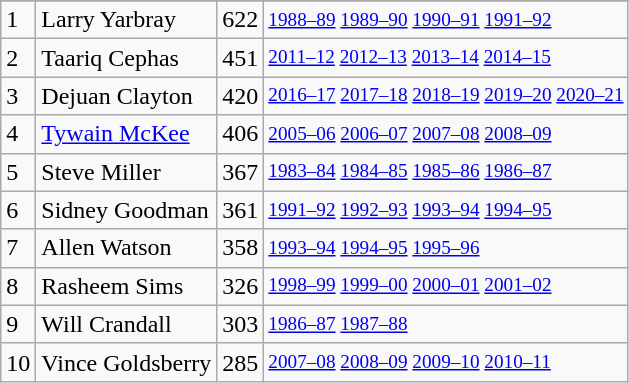<table class="wikitable">
<tr>
</tr>
<tr>
<td>1</td>
<td>Larry Yarbray</td>
<td>622</td>
<td style="font-size:80%;"><a href='#'>1988–89</a> <a href='#'>1989–90</a> <a href='#'>1990–91</a> <a href='#'>1991–92</a></td>
</tr>
<tr>
<td>2</td>
<td>Taariq Cephas</td>
<td>451</td>
<td style="font-size:80%;"><a href='#'>2011–12</a> <a href='#'>2012–13</a> <a href='#'>2013–14</a> <a href='#'>2014–15</a></td>
</tr>
<tr>
<td>3</td>
<td>Dejuan Clayton</td>
<td>420</td>
<td style="font-size:80%;"><a href='#'>2016–17</a> <a href='#'>2017–18</a> <a href='#'>2018–19</a> <a href='#'>2019–20</a> <a href='#'>2020–21</a></td>
</tr>
<tr>
<td>4</td>
<td><a href='#'>Tywain McKee</a></td>
<td>406</td>
<td style="font-size:80%;"><a href='#'>2005–06</a> <a href='#'>2006–07</a> <a href='#'>2007–08</a> <a href='#'>2008–09</a></td>
</tr>
<tr>
<td>5</td>
<td>Steve Miller</td>
<td>367</td>
<td style="font-size:80%;"><a href='#'>1983–84</a> <a href='#'>1984–85</a> <a href='#'>1985–86</a> <a href='#'>1986–87</a></td>
</tr>
<tr>
<td>6</td>
<td>Sidney Goodman</td>
<td>361</td>
<td style="font-size:80%;"><a href='#'>1991–92</a> <a href='#'>1992–93</a> <a href='#'>1993–94</a> <a href='#'>1994–95</a></td>
</tr>
<tr>
<td>7</td>
<td>Allen Watson</td>
<td>358</td>
<td style="font-size:80%;"><a href='#'>1993–94</a> <a href='#'>1994–95</a> <a href='#'>1995–96</a></td>
</tr>
<tr>
<td>8</td>
<td>Rasheem Sims</td>
<td>326</td>
<td style="font-size:80%;"><a href='#'>1998–99</a> <a href='#'>1999–00</a> <a href='#'>2000–01</a> <a href='#'>2001–02</a></td>
</tr>
<tr>
<td>9</td>
<td>Will Crandall</td>
<td>303</td>
<td style="font-size:80%;"><a href='#'>1986–87</a> <a href='#'>1987–88</a></td>
</tr>
<tr>
<td>10</td>
<td>Vince Goldsberry</td>
<td>285</td>
<td style="font-size:80%;"><a href='#'>2007–08</a> <a href='#'>2008–09</a> <a href='#'>2009–10</a> <a href='#'>2010–11</a></td>
</tr>
</table>
